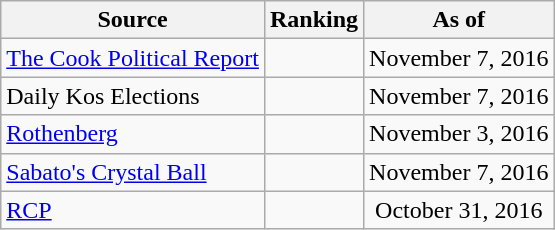<table class="wikitable" style="text-align:center">
<tr>
<th>Source</th>
<th>Ranking</th>
<th>As of</th>
</tr>
<tr>
<td align=left><a href='#'>The Cook Political Report</a></td>
<td></td>
<td>November 7, 2016</td>
</tr>
<tr>
<td align=left>Daily Kos Elections</td>
<td></td>
<td>November 7, 2016</td>
</tr>
<tr>
<td align=left><a href='#'>Rothenberg</a></td>
<td></td>
<td>November 3, 2016</td>
</tr>
<tr>
<td align=left><a href='#'>Sabato's Crystal Ball</a></td>
<td></td>
<td>November 7, 2016</td>
</tr>
<tr>
<td align="left"><a href='#'>RCP</a></td>
<td></td>
<td>October 31, 2016</td>
</tr>
</table>
